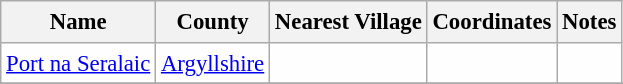<table class="wikitable sortable" style="table-layout:fixed;background-color:#FEFEFE;font-size:95%;padding:0.30em;line-height:1.35em;">
<tr>
<th scope="col">Name</th>
<th scope="col">County</th>
<th scope="col">Nearest Village</th>
<th scope="col" data-sort-type="number">Coordinates</th>
<th scope="col">Notes</th>
</tr>
<tr>
<td><a href='#'>Port na Seralaic</a></td>
<td><a href='#'>Argyllshire</a></td>
<td></td>
<td></td>
<td></td>
</tr>
<tr>
</tr>
</table>
